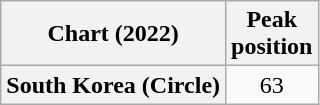<table class="wikitable plainrowheaders" style="text-align:center">
<tr>
<th scope="col">Chart (2022)</th>
<th scope="col">Peak<br>position</th>
</tr>
<tr>
<th scope="row">South Korea (Circle)</th>
<td>63</td>
</tr>
</table>
